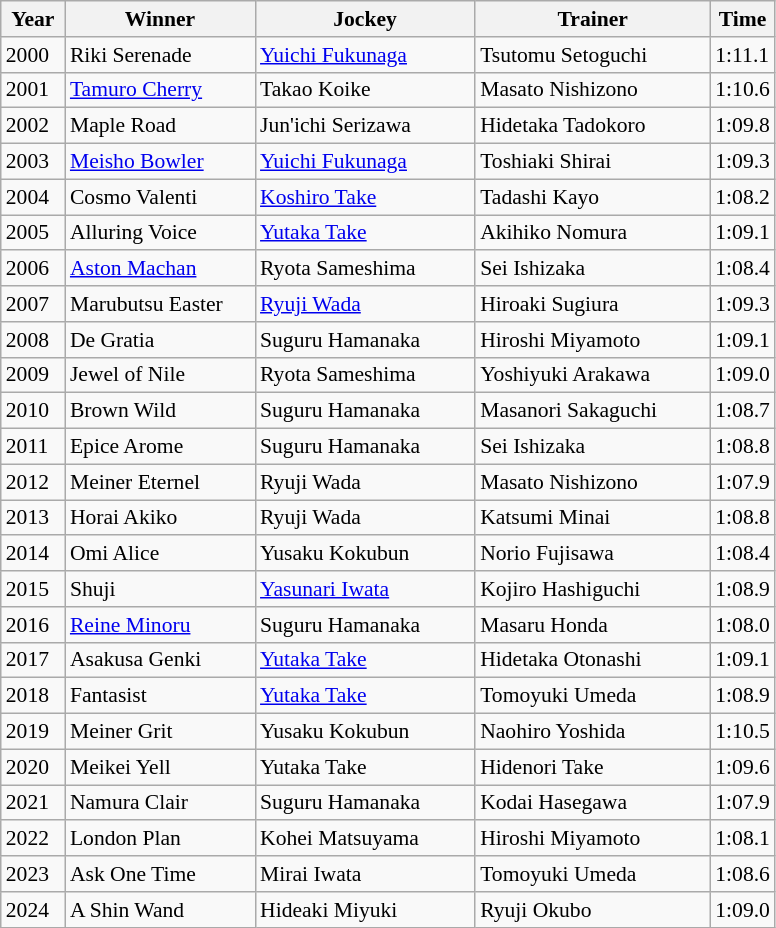<table class="wikitable sortable" style="font-size:90%">
<tr>
<th width="36px">Year<br></th>
<th width="120px">Winner<br></th>
<th width="140px">Jockey<br></th>
<th width="150px">Trainer<br></th>
<th>Time<br></th>
</tr>
<tr>
<td>2000</td>
<td>Riki Serenade</td>
<td><a href='#'>Yuichi Fukunaga</a></td>
<td>Tsutomu Setoguchi</td>
<td>1:11.1</td>
</tr>
<tr>
<td>2001</td>
<td><a href='#'>Tamuro Cherry</a></td>
<td>Takao Koike</td>
<td>Masato Nishizono</td>
<td>1:10.6</td>
</tr>
<tr>
<td>2002</td>
<td>Maple Road</td>
<td>Jun'ichi Serizawa</td>
<td>Hidetaka Tadokoro</td>
<td>1:09.8</td>
</tr>
<tr>
<td>2003</td>
<td><a href='#'>Meisho Bowler</a></td>
<td><a href='#'>Yuichi Fukunaga</a></td>
<td>Toshiaki Shirai</td>
<td>1:09.3</td>
</tr>
<tr>
<td>2004</td>
<td>Cosmo Valenti</td>
<td><a href='#'>Koshiro Take</a></td>
<td>Tadashi Kayo</td>
<td>1:08.2</td>
</tr>
<tr>
<td>2005</td>
<td>Alluring Voice</td>
<td><a href='#'>Yutaka Take</a></td>
<td>Akihiko Nomura</td>
<td>1:09.1</td>
</tr>
<tr>
<td>2006</td>
<td><a href='#'>Aston Machan</a></td>
<td>Ryota Sameshima</td>
<td>Sei Ishizaka</td>
<td>1:08.4</td>
</tr>
<tr>
<td>2007</td>
<td>Marubutsu Easter</td>
<td><a href='#'>Ryuji Wada</a></td>
<td>Hiroaki Sugiura</td>
<td>1:09.3</td>
</tr>
<tr>
<td>2008</td>
<td>De Gratia</td>
<td>Suguru Hamanaka</td>
<td>Hiroshi Miyamoto</td>
<td>1:09.1</td>
</tr>
<tr>
<td>2009</td>
<td>Jewel of Nile</td>
<td>Ryota Sameshima</td>
<td>Yoshiyuki Arakawa</td>
<td>1:09.0</td>
</tr>
<tr>
<td>2010</td>
<td>Brown Wild</td>
<td>Suguru Hamanaka</td>
<td>Masanori Sakaguchi</td>
<td>1:08.7</td>
</tr>
<tr>
<td>2011</td>
<td>Epice Arome</td>
<td>Suguru Hamanaka</td>
<td>Sei Ishizaka</td>
<td>1:08.8</td>
</tr>
<tr>
<td>2012</td>
<td>Meiner Eternel</td>
<td>Ryuji Wada</td>
<td>Masato Nishizono</td>
<td>1:07.9</td>
</tr>
<tr>
<td>2013</td>
<td>Horai Akiko</td>
<td>Ryuji Wada</td>
<td>Katsumi Minai</td>
<td>1:08.8</td>
</tr>
<tr>
<td>2014</td>
<td>Omi Alice</td>
<td>Yusaku Kokubun</td>
<td>Norio Fujisawa</td>
<td>1:08.4</td>
</tr>
<tr>
<td>2015</td>
<td>Shuji</td>
<td><a href='#'>Yasunari Iwata</a></td>
<td>Kojiro Hashiguchi</td>
<td>1:08.9</td>
</tr>
<tr>
<td>2016</td>
<td><a href='#'>Reine Minoru</a></td>
<td>Suguru Hamanaka</td>
<td>Masaru Honda</td>
<td>1:08.0 </td>
</tr>
<tr>
<td>2017</td>
<td>Asakusa Genki</td>
<td><a href='#'>Yutaka Take</a></td>
<td>Hidetaka Otonashi</td>
<td>1:09.1 </td>
</tr>
<tr>
<td>2018</td>
<td>Fantasist</td>
<td><a href='#'>Yutaka Take</a></td>
<td>Tomoyuki Umeda</td>
<td>1:08.9 </td>
</tr>
<tr>
<td>2019</td>
<td>Meiner Grit</td>
<td>Yusaku Kokubun</td>
<td>Naohiro Yoshida</td>
<td>1:10.5</td>
</tr>
<tr>
<td>2020</td>
<td>Meikei Yell</td>
<td>Yutaka Take</td>
<td>Hidenori Take</td>
<td>1:09.6</td>
</tr>
<tr>
<td>2021</td>
<td>Namura Clair</td>
<td>Suguru Hamanaka</td>
<td>Kodai Hasegawa</td>
<td>1:07.9</td>
</tr>
<tr>
<td>2022</td>
<td>London Plan</td>
<td>Kohei Matsuyama</td>
<td>Hiroshi Miyamoto</td>
<td>1:08.1</td>
</tr>
<tr>
<td>2023</td>
<td>Ask One Time</td>
<td>Mirai Iwata</td>
<td>Tomoyuki Umeda</td>
<td>1:08.6</td>
</tr>
<tr>
<td>2024</td>
<td>A Shin Wand</td>
<td>Hideaki Miyuki</td>
<td>Ryuji Okubo</td>
<td>1:09.0</td>
</tr>
</table>
